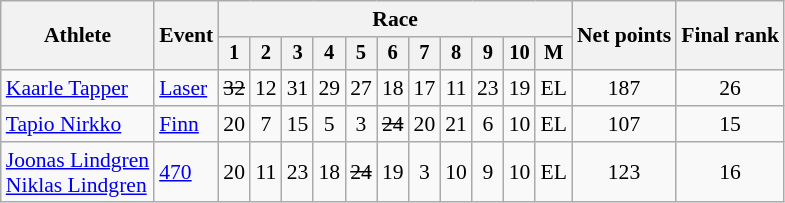<table class="wikitable" style="font-size:90%">
<tr>
<th rowspan="2">Athlete</th>
<th rowspan="2">Event</th>
<th colspan=11>Race</th>
<th rowspan=2>Net points</th>
<th rowspan=2>Final rank</th>
</tr>
<tr style="font-size:95%">
<th>1</th>
<th>2</th>
<th>3</th>
<th>4</th>
<th>5</th>
<th>6</th>
<th>7</th>
<th>8</th>
<th>9</th>
<th>10</th>
<th>M</th>
</tr>
<tr align=center>
<td align=left><a href='#'>Kaarle Tapper</a></td>
<td align=left><a href='#'>Laser</a></td>
<td><s>32</s></td>
<td>12</td>
<td>31</td>
<td>29</td>
<td>27</td>
<td>18</td>
<td>17</td>
<td>11</td>
<td>23</td>
<td>19</td>
<td>EL</td>
<td>187</td>
<td>26</td>
</tr>
<tr align=center>
<td align=left><a href='#'>Tapio Nirkko</a></td>
<td align=left><a href='#'>Finn</a></td>
<td>20</td>
<td>7</td>
<td>15</td>
<td>5</td>
<td>3</td>
<td><s>24</s></td>
<td>20</td>
<td>21</td>
<td>6</td>
<td>10</td>
<td>EL</td>
<td>107</td>
<td>15</td>
</tr>
<tr align=center>
<td align=left><a href='#'>Joonas Lindgren</a><br><a href='#'>Niklas Lindgren</a></td>
<td align=left><a href='#'>470</a></td>
<td>20</td>
<td>11</td>
<td>23</td>
<td>18</td>
<td><s>24</s></td>
<td>19</td>
<td>3</td>
<td>10</td>
<td>9</td>
<td>10</td>
<td>EL</td>
<td>123</td>
<td>16</td>
</tr>
</table>
